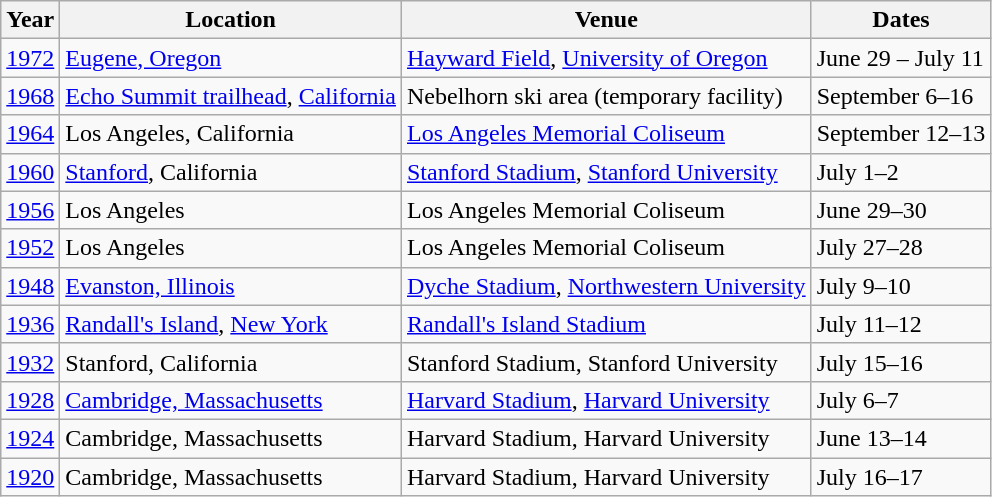<table class="wikitable">
<tr>
<th>Year</th>
<th>Location</th>
<th>Venue</th>
<th>Dates</th>
</tr>
<tr>
<td><a href='#'>1972</a></td>
<td><a href='#'>Eugene, Oregon</a></td>
<td><a href='#'>Hayward Field</a>, <a href='#'>University of Oregon</a></td>
<td>June 29 – July 11</td>
</tr>
<tr>
<td><a href='#'>1968</a></td>
<td><a href='#'>Echo Summit trailhead</a>, <a href='#'>California</a></td>
<td>Nebelhorn ski area (temporary facility)</td>
<td>September 6–16</td>
</tr>
<tr>
<td><a href='#'>1964</a></td>
<td>Los Angeles, California</td>
<td><a href='#'>Los Angeles Memorial Coliseum</a></td>
<td>September 12–13</td>
</tr>
<tr>
<td><a href='#'>1960</a></td>
<td><a href='#'>Stanford</a>, California</td>
<td><a href='#'>Stanford Stadium</a>, <a href='#'>Stanford University</a></td>
<td>July 1–2</td>
</tr>
<tr>
<td><a href='#'>1956</a></td>
<td>Los Angeles</td>
<td>Los Angeles Memorial Coliseum</td>
<td>June 29–30</td>
</tr>
<tr>
<td><a href='#'>1952</a></td>
<td>Los Angeles</td>
<td>Los Angeles Memorial Coliseum</td>
<td>July 27–28</td>
</tr>
<tr>
<td><a href='#'>1948</a></td>
<td><a href='#'>Evanston, Illinois</a></td>
<td><a href='#'>Dyche Stadium</a>, <a href='#'>Northwestern University</a></td>
<td>July 9–10</td>
</tr>
<tr>
<td><a href='#'>1936</a></td>
<td><a href='#'>Randall's Island</a>, <a href='#'>New York</a></td>
<td><a href='#'>Randall's Island Stadium</a></td>
<td>July 11–12</td>
</tr>
<tr>
<td><a href='#'>1932</a></td>
<td>Stanford, California</td>
<td>Stanford Stadium, Stanford University</td>
<td>July 15–16</td>
</tr>
<tr>
<td><a href='#'>1928</a></td>
<td><a href='#'>Cambridge, Massachusetts</a></td>
<td><a href='#'>Harvard Stadium</a>, <a href='#'>Harvard University</a></td>
<td>July 6–7</td>
</tr>
<tr>
<td><a href='#'>1924</a></td>
<td>Cambridge, Massachusetts</td>
<td>Harvard Stadium, Harvard University</td>
<td>June 13–14</td>
</tr>
<tr>
<td><a href='#'>1920</a></td>
<td>Cambridge, Massachusetts</td>
<td>Harvard Stadium, Harvard University</td>
<td>July 16–17</td>
</tr>
</table>
